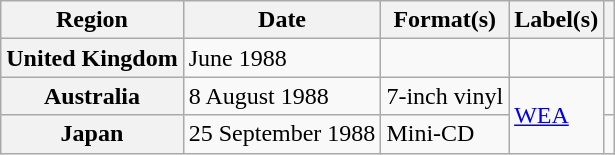<table class="wikitable plainrowheaders">
<tr>
<th scope="col">Region</th>
<th scope="col">Date</th>
<th scope="col">Format(s)</th>
<th scope="col">Label(s)</th>
<th scope="col"></th>
</tr>
<tr>
<th scope="row">United Kingdom</th>
<td>June 1988</td>
<td></td>
<td></td>
<td></td>
</tr>
<tr>
<th scope="row">Australia</th>
<td>8 August 1988</td>
<td>7-inch vinyl</td>
<td rowspan="2"><a href='#'>WEA</a></td>
<td></td>
</tr>
<tr>
<th scope="row">Japan</th>
<td>25 September 1988</td>
<td>Mini-CD</td>
<td></td>
</tr>
</table>
